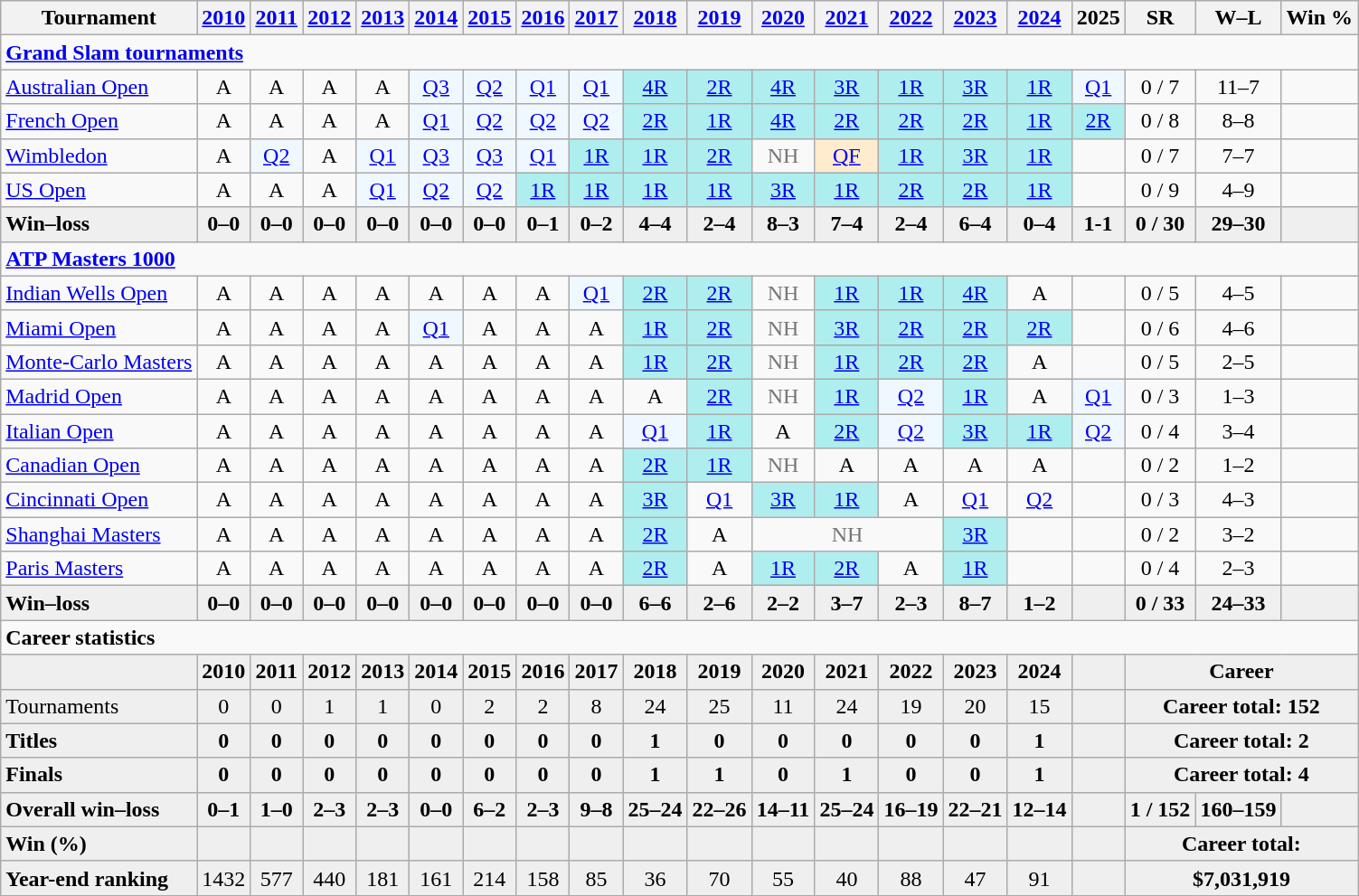<table class=wikitable style=text-align:center>
<tr>
<th>Tournament</th>
<th><a href='#'>2010</a></th>
<th><a href='#'>2011</a></th>
<th><a href='#'>2012</a></th>
<th><a href='#'>2013</a></th>
<th><a href='#'>2014</a></th>
<th><a href='#'>2015</a></th>
<th><a href='#'>2016</a></th>
<th><a href='#'>2017</a></th>
<th><a href='#'>2018</a></th>
<th><a href='#'>2019</a></th>
<th><a href='#'>2020</a></th>
<th><a href='#'>2021</a></th>
<th><a href='#'>2022</a></th>
<th><a href='#'>2023</a></th>
<th><a href='#'>2024</a></th>
<th>2025</th>
<th>SR</th>
<th>W–L</th>
<th>Win %</th>
</tr>
<tr>
<td colspan="20" style="text-align:left"><strong><a href='#'>Grand Slam tournaments</a></strong></td>
</tr>
<tr>
<td align=left><a href='#'>Australian Open</a></td>
<td>A</td>
<td>A</td>
<td>A</td>
<td>A</td>
<td bgcolor=f0f8ff><a href='#'>Q3</a></td>
<td bgcolor=f0f8ff><a href='#'>Q2</a></td>
<td bgcolor=f0f8ff><a href='#'>Q1</a></td>
<td bgcolor=f0f8ff><a href='#'>Q1</a></td>
<td bgcolor=afeeee><a href='#'>4R</a></td>
<td bgcolor=afeeee><a href='#'>2R</a></td>
<td bgcolor=afeeee><a href='#'>4R</a></td>
<td bgcolor=afeeee><a href='#'>3R</a></td>
<td bgcolor=afeeee><a href='#'>1R</a></td>
<td bgcolor=afeeee><a href='#'>3R</a></td>
<td bgcolor=afeeee><a href='#'>1R</a></td>
<td bgcolor=f0f8ff><a href='#'>Q1</a></td>
<td>0 / 7</td>
<td>11–7</td>
<td></td>
</tr>
<tr>
<td align=left><a href='#'>French Open</a></td>
<td>A</td>
<td>A</td>
<td>A</td>
<td>A</td>
<td bgcolor=f0f8ff><a href='#'>Q1</a></td>
<td bgcolor=f0f8ff><a href='#'>Q2</a></td>
<td bgcolor=f0f8ff><a href='#'>Q2</a></td>
<td bgcolor=f0f8ff><a href='#'>Q2</a></td>
<td bgcolor=afeeee><a href='#'>2R</a></td>
<td bgcolor=afeeee><a href='#'>1R</a></td>
<td bgcolor=afeeee><a href='#'>4R</a></td>
<td bgcolor=afeeee><a href='#'>2R</a></td>
<td bgcolor=afeeee><a href='#'>2R</a></td>
<td bgcolor=afeeee><a href='#'>2R</a></td>
<td bgcolor=afeeee><a href='#'>1R</a></td>
<td bgcolor=afeeee><a href='#'>2R</a></td>
<td>0 / 8</td>
<td>8–8</td>
<td></td>
</tr>
<tr>
<td align=left><a href='#'>Wimbledon</a></td>
<td>A</td>
<td bgcolor=f0f8ff><a href='#'>Q2</a></td>
<td>A</td>
<td bgcolor=f0f8ff><a href='#'>Q1</a></td>
<td bgcolor=f0f8ff><a href='#'>Q3</a></td>
<td bgcolor=f0f8ff><a href='#'>Q3</a></td>
<td bgcolor=f0f8ff><a href='#'>Q1</a></td>
<td bgcolor=afeeee><a href='#'>1R</a></td>
<td bgcolor=afeeee><a href='#'>1R</a></td>
<td bgcolor=afeeee><a href='#'>2R</a></td>
<td style=color:#767676>NH</td>
<td bgcolor=ffebcd><a href='#'>QF</a></td>
<td bgcolor=afeeee><a href='#'>1R</a></td>
<td bgcolor=afeeee><a href='#'>3R</a></td>
<td bgcolor=afeeee><a href='#'>1R</a></td>
<td></td>
<td>0 / 7</td>
<td>7–7</td>
<td></td>
</tr>
<tr>
<td align=left><a href='#'>US Open</a></td>
<td>A</td>
<td>A</td>
<td>A</td>
<td bgcolor=f0f8ff><a href='#'>Q1</a></td>
<td bgcolor=f0f8ff><a href='#'>Q2</a></td>
<td bgcolor=f0f8ff><a href='#'>Q2</a></td>
<td bgcolor=afeeee><a href='#'>1R</a></td>
<td bgcolor=afeeee><a href='#'>1R</a></td>
<td bgcolor=afeeee><a href='#'>1R</a></td>
<td bgcolor=afeeee><a href='#'>1R</a></td>
<td bgcolor=afeeee><a href='#'>3R</a></td>
<td bgcolor=afeeee><a href='#'>1R</a></td>
<td bgcolor=afeeee><a href='#'>2R</a></td>
<td bgcolor=afeeee><a href='#'>2R</a></td>
<td bgcolor=afeeee><a href='#'>1R</a></td>
<td></td>
<td>0 / 9</td>
<td>4–9</td>
<td></td>
</tr>
<tr style=font-weight:bold;background:#efefef>
<td style="text-align:left">Win–loss</td>
<td>0–0</td>
<td>0–0</td>
<td>0–0</td>
<td>0–0</td>
<td>0–0</td>
<td>0–0</td>
<td>0–1</td>
<td>0–2</td>
<td>4–4</td>
<td>2–4</td>
<td>8–3</td>
<td>7–4</td>
<td>2–4</td>
<td>6–4</td>
<td>0–4</td>
<td>1-1</td>
<td>0 / 30</td>
<td>29–30</td>
<td></td>
</tr>
<tr>
<td colspan="20" style="text-align:left"><strong><a href='#'>ATP Masters 1000</a></strong></td>
</tr>
<tr>
<td align=left><a href='#'>Indian Wells Open</a></td>
<td>A</td>
<td>A</td>
<td>A</td>
<td>A</td>
<td>A</td>
<td>A</td>
<td>A</td>
<td bgcolor=f0f8ff><a href='#'>Q1</a></td>
<td bgcolor=afeeee><a href='#'>2R</a></td>
<td bgcolor=afeeee><a href='#'>2R</a></td>
<td style=color:#767676>NH</td>
<td bgcolor=afeeee><a href='#'>1R</a></td>
<td bgcolor=afeeee><a href='#'>1R</a></td>
<td bgcolor=afeeee><a href='#'>4R</a></td>
<td>A</td>
<td></td>
<td>0 / 5</td>
<td>4–5</td>
<td></td>
</tr>
<tr>
<td align=left><a href='#'>Miami Open</a></td>
<td>A</td>
<td>A</td>
<td>A</td>
<td>A</td>
<td bgcolor=f0f8ff><a href='#'>Q1</a></td>
<td>A</td>
<td>A</td>
<td>A</td>
<td bgcolor=afeeee><a href='#'>1R</a></td>
<td bgcolor=afeeee><a href='#'>2R</a></td>
<td style=color:#767676>NH</td>
<td bgcolor=afeeee><a href='#'>3R</a></td>
<td bgcolor=afeeee><a href='#'>2R</a></td>
<td bgcolor=afeeee><a href='#'>2R</a></td>
<td bgcolor=afeeee><a href='#'>2R</a></td>
<td></td>
<td>0 / 6</td>
<td>4–6</td>
<td></td>
</tr>
<tr>
<td align=left><a href='#'>Monte-Carlo Masters</a></td>
<td>A</td>
<td>A</td>
<td>A</td>
<td>A</td>
<td>A</td>
<td>A</td>
<td>A</td>
<td>A</td>
<td bgcolor=afeeee><a href='#'>1R</a></td>
<td bgcolor=afeeee><a href='#'>2R</a></td>
<td style=color:#767676>NH</td>
<td bgcolor=afeeee><a href='#'>1R</a></td>
<td bgcolor=afeeee><a href='#'>2R</a></td>
<td bgcolor=afeeee><a href='#'>2R</a></td>
<td>A</td>
<td></td>
<td>0 / 5</td>
<td>2–5</td>
<td></td>
</tr>
<tr>
<td align=left><a href='#'>Madrid Open</a></td>
<td>A</td>
<td>A</td>
<td>A</td>
<td>A</td>
<td>A</td>
<td>A</td>
<td>A</td>
<td>A</td>
<td>A</td>
<td bgcolor=afeeee><a href='#'>2R</a></td>
<td style=color:#767676>NH</td>
<td bgcolor=afeeee><a href='#'>1R</a></td>
<td bgcolor=f0f8ff><a href='#'>Q2</a></td>
<td bgcolor=afeeee><a href='#'>1R</a></td>
<td>A</td>
<td bgcolor=f0f8ff><a href='#'>Q1</a></td>
<td>0 / 3</td>
<td>1–3</td>
<td></td>
</tr>
<tr>
<td align=left><a href='#'>Italian Open</a></td>
<td>A</td>
<td>A</td>
<td>A</td>
<td>A</td>
<td>A</td>
<td>A</td>
<td>A</td>
<td>A</td>
<td bgcolor=f0f8ff><a href='#'>Q1</a></td>
<td bgcolor=afeeee><a href='#'>1R</a></td>
<td>A</td>
<td bgcolor=afeeee><a href='#'>2R</a></td>
<td bgcolor=f0f8ff><a href='#'>Q2</a></td>
<td bgcolor=afeeee><a href='#'>3R</a></td>
<td bgcolor=afeeee><a href='#'>1R</a></td>
<td bgcolor=f0f8ff><a href='#'>Q2</a></td>
<td>0 / 4</td>
<td>3–4</td>
<td></td>
</tr>
<tr>
<td align=left><a href='#'>Canadian Open</a></td>
<td>A</td>
<td>A</td>
<td>A</td>
<td>A</td>
<td>A</td>
<td>A</td>
<td>A</td>
<td>A</td>
<td bgcolor=afeeee><a href='#'>2R</a></td>
<td bgcolor=afeeee><a href='#'>1R</a></td>
<td style=color:#767676>NH</td>
<td>A</td>
<td>A</td>
<td>A</td>
<td>A</td>
<td></td>
<td>0 / 2</td>
<td>1–2</td>
<td></td>
</tr>
<tr>
<td align=left><a href='#'>Cincinnati Open</a></td>
<td>A</td>
<td>A</td>
<td>A</td>
<td>A</td>
<td>A</td>
<td>A</td>
<td>A</td>
<td>A</td>
<td bgcolor=afeeee><a href='#'>3R</a></td>
<td><a href='#'>Q1</a></td>
<td bgcolor=afeeee><a href='#'>3R</a></td>
<td bgcolor=afeeee><a href='#'>1R</a></td>
<td>A</td>
<td><a href='#'>Q1</a></td>
<td><a href='#'>Q2</a></td>
<td></td>
<td>0 / 3</td>
<td>4–3</td>
<td></td>
</tr>
<tr>
<td align=left><a href='#'>Shanghai Masters</a></td>
<td>A</td>
<td>A</td>
<td>A</td>
<td>A</td>
<td>A</td>
<td>A</td>
<td>A</td>
<td>A</td>
<td bgcolor=afeeee><a href='#'>2R</a></td>
<td>A</td>
<td colspan=3 style=color:#767676>NH</td>
<td bgcolor=afeeee><a href='#'>3R</a></td>
<td></td>
<td></td>
<td>0 / 2</td>
<td>3–2</td>
<td></td>
</tr>
<tr>
<td align=left><a href='#'>Paris Masters</a></td>
<td>A</td>
<td>A</td>
<td>A</td>
<td>A</td>
<td>A</td>
<td>A</td>
<td>A</td>
<td>A</td>
<td bgcolor=afeeee><a href='#'>2R</a></td>
<td>A</td>
<td bgcolor=afeeee><a href='#'>1R</a></td>
<td bgcolor=afeeee><a href='#'>2R</a></td>
<td>A</td>
<td bgcolor=afeeee><a href='#'>1R</a></td>
<td></td>
<td></td>
<td>0 / 4</td>
<td>2–3</td>
<td></td>
</tr>
<tr style=font-weight:bold;background:#efefef>
<td style="text-align:left">Win–loss</td>
<td>0–0</td>
<td>0–0</td>
<td>0–0</td>
<td>0–0</td>
<td>0–0</td>
<td>0–0</td>
<td>0–0</td>
<td>0–0</td>
<td>6–6</td>
<td>2–6</td>
<td>2–2</td>
<td>3–7</td>
<td>2–3</td>
<td>8–7</td>
<td>1–2</td>
<td></td>
<td>0 / 33</td>
<td>24–33</td>
<td></td>
</tr>
<tr>
<td colspan="20" align="left"><strong>Career statistics</strong></td>
</tr>
<tr style=font-weight:bold;background:#efefef>
<td></td>
<td>2010</td>
<td>2011</td>
<td>2012</td>
<td>2013</td>
<td>2014</td>
<td>2015</td>
<td>2016</td>
<td>2017</td>
<td>2018</td>
<td>2019</td>
<td>2020</td>
<td>2021</td>
<td>2022</td>
<td>2023</td>
<td>2024</td>
<td></td>
<td colspan="3">Career</td>
</tr>
<tr bgcolor=efefef>
<td align=left>Tournaments</td>
<td>0</td>
<td>0</td>
<td>1</td>
<td>1</td>
<td>0</td>
<td>2</td>
<td>2</td>
<td>8</td>
<td>24</td>
<td>25</td>
<td>11</td>
<td>24</td>
<td>19</td>
<td>20</td>
<td>15</td>
<td></td>
<td colspan="3"><strong>Career total: 152 </strong></td>
</tr>
<tr style=font-weight:bold;background:#efefef>
<td style=text-align:left>Titles</td>
<td>0</td>
<td>0</td>
<td>0</td>
<td>0</td>
<td>0</td>
<td>0</td>
<td>0</td>
<td>0</td>
<td>1</td>
<td>0</td>
<td>0</td>
<td>0</td>
<td>0</td>
<td>0</td>
<td>1</td>
<td></td>
<td colspan="3">Career total: 2</td>
</tr>
<tr style=font-weight:bold;background:#efefef>
<td style=text-align:left>Finals</td>
<td>0</td>
<td>0</td>
<td>0</td>
<td>0</td>
<td>0</td>
<td>0</td>
<td>0</td>
<td>0</td>
<td>1</td>
<td>1</td>
<td>0</td>
<td>1</td>
<td>0</td>
<td>0</td>
<td>1</td>
<td></td>
<td colspan="3">Career total: 4</td>
</tr>
<tr style=font-weight:bold;background:#efefef>
<td style=text-align:left>Overall win–loss</td>
<td>0–1</td>
<td>1–0</td>
<td>2–3</td>
<td>2–3</td>
<td>0–0</td>
<td>6–2</td>
<td>2–3</td>
<td>9–8</td>
<td>25–24</td>
<td>22–26</td>
<td>14–11</td>
<td>25–24</td>
<td>16–19</td>
<td>22–21</td>
<td>12–14</td>
<td></td>
<td>1 / 152</td>
<td>160–159</td>
<td></td>
</tr>
<tr style=font-weight:bold;background:#efefef>
<td style=text-align:left>Win (%)</td>
<td></td>
<td></td>
<td></td>
<td></td>
<td></td>
<td></td>
<td></td>
<td></td>
<td></td>
<td></td>
<td></td>
<td></td>
<td></td>
<td></td>
<td></td>
<td></td>
<td colspan="3">Career total: </td>
</tr>
<tr bgcolor=efefef>
<td align=left><strong>Year-end ranking</strong></td>
<td>1432</td>
<td>577</td>
<td>440</td>
<td>181</td>
<td>161</td>
<td>214</td>
<td>158</td>
<td>85</td>
<td>36</td>
<td>70</td>
<td>55</td>
<td>40</td>
<td>88</td>
<td>47</td>
<td>91</td>
<td></td>
<td colspan="3"><strong>$7,031,919</strong></td>
</tr>
</table>
